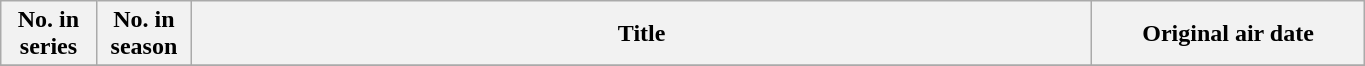<table class="wikitable plainrowheaders" style="width:72%;">
<tr>
<th scope="col" width=7%>No. in<br>series</th>
<th scope="col" width=7%>No. in<br>season</th>
<th scope="col">Title</th>
<th scope="col" width=20%>Original air date</th>
</tr>
<tr>
</tr>
</table>
